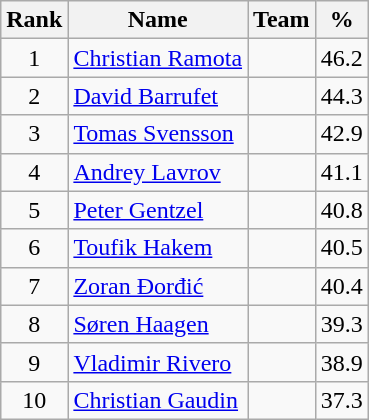<table class="wikitable" style="text-align: center;">
<tr>
<th>Rank</th>
<th>Name</th>
<th>Team</th>
<th>%</th>
</tr>
<tr>
<td>1</td>
<td align=left><a href='#'>Christian Ramota</a></td>
<td align=left></td>
<td>46.2</td>
</tr>
<tr>
<td>2</td>
<td align=left><a href='#'>David Barrufet</a></td>
<td align=left></td>
<td>44.3</td>
</tr>
<tr>
<td>3</td>
<td align=left><a href='#'>Tomas Svensson</a></td>
<td align=left></td>
<td>42.9</td>
</tr>
<tr>
<td>4</td>
<td align=left><a href='#'>Andrey Lavrov</a></td>
<td align=left></td>
<td>41.1</td>
</tr>
<tr>
<td>5</td>
<td align=left><a href='#'>Peter Gentzel</a></td>
<td align=left></td>
<td>40.8</td>
</tr>
<tr>
<td>6</td>
<td align=left><a href='#'>Toufik Hakem</a></td>
<td align=left></td>
<td>40.5</td>
</tr>
<tr>
<td>7</td>
<td align=left><a href='#'>Zoran Đorđić</a></td>
<td align=left></td>
<td>40.4</td>
</tr>
<tr>
<td>8</td>
<td align=left><a href='#'>Søren Haagen</a></td>
<td align=left></td>
<td>39.3</td>
</tr>
<tr>
<td>9</td>
<td align=left><a href='#'>Vladimir Rivero</a></td>
<td align=left></td>
<td>38.9</td>
</tr>
<tr>
<td>10</td>
<td align=left><a href='#'>Christian Gaudin</a></td>
<td align=left></td>
<td>37.3</td>
</tr>
</table>
